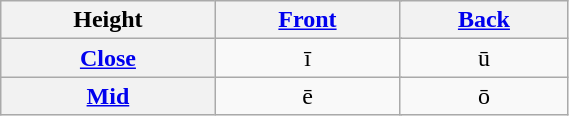<table class="wikitable" style="margin:auto:" align="center" style="text-align:center" width="30%">
<tr>
<th colspan="2">Height</th>
<th colspan="2"><a href='#'>Front</a></th>
<th colspan="2"><a href='#'>Back</a></th>
</tr>
<tr align="center">
<th colspan="2"><a href='#'>Close</a></th>
<td colspan="2">ī</td>
<td colspan="2">ū</td>
</tr>
<tr align="center">
<th colspan="2"><a href='#'>Mid</a></th>
<td colspan="2">ē</td>
<td colspan="2">ō</td>
</tr>
</table>
